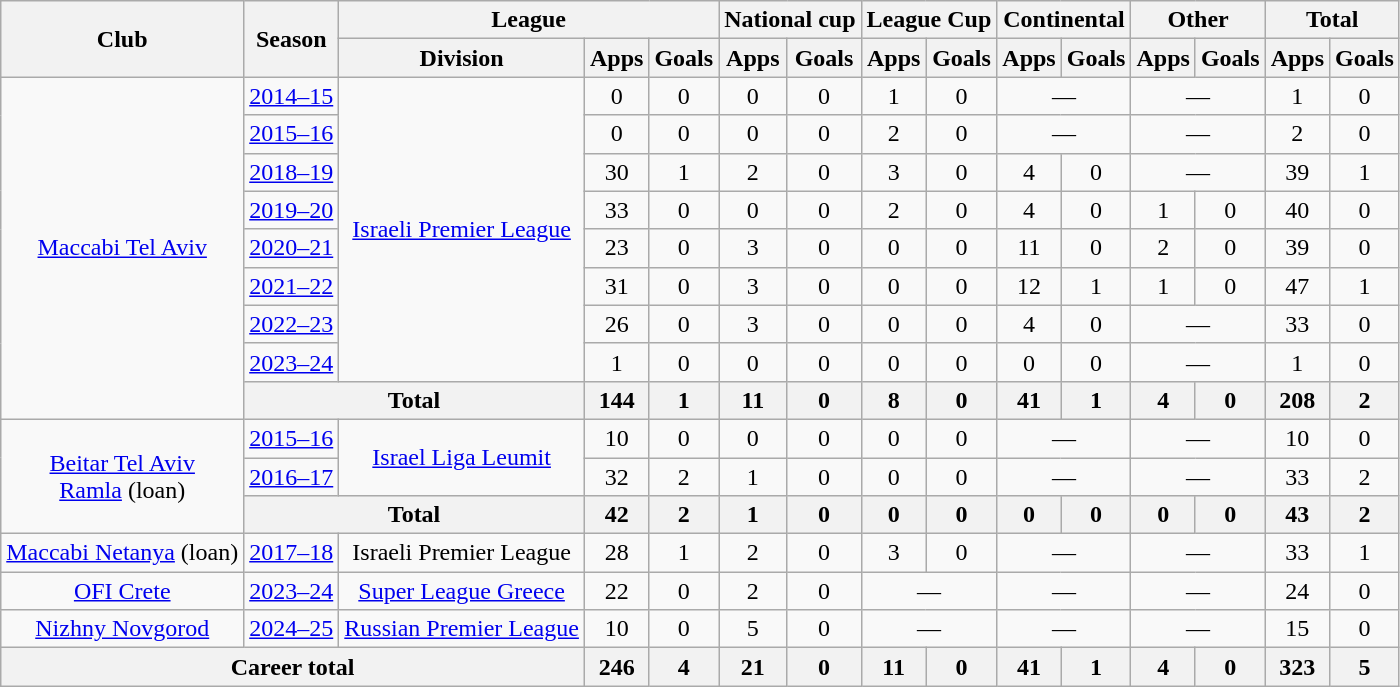<table class="wikitable", style="text-align:center">
<tr>
<th rowspan="2">Club</th>
<th rowspan="2">Season</th>
<th colspan="3">League</th>
<th colspan="2">National cup</th>
<th colspan="2">League Cup</th>
<th colspan="2">Continental</th>
<th colspan="2">Other</th>
<th colspan="2">Total</th>
</tr>
<tr>
<th>Division</th>
<th>Apps</th>
<th>Goals</th>
<th>Apps</th>
<th>Goals</th>
<th>Apps</th>
<th>Goals</th>
<th>Apps</th>
<th>Goals</th>
<th>Apps</th>
<th>Goals</th>
<th>Apps</th>
<th>Goals</th>
</tr>
<tr>
<td rowspan="9"><a href='#'>Maccabi Tel Aviv</a></td>
<td><a href='#'>2014–15</a></td>
<td rowspan="8"><a href='#'>Israeli Premier League</a></td>
<td>0</td>
<td>0</td>
<td>0</td>
<td>0</td>
<td>1</td>
<td>0</td>
<td colspan="2">—</td>
<td colspan="2">—</td>
<td>1</td>
<td>0</td>
</tr>
<tr>
<td><a href='#'>2015–16</a></td>
<td>0</td>
<td>0</td>
<td>0</td>
<td>0</td>
<td>2</td>
<td>0</td>
<td colspan="2">—</td>
<td colspan="2">—</td>
<td>2</td>
<td>0</td>
</tr>
<tr>
<td><a href='#'>2018–19</a></td>
<td>30</td>
<td>1</td>
<td>2</td>
<td>0</td>
<td>3</td>
<td>0</td>
<td>4</td>
<td>0</td>
<td colspan="2">—</td>
<td>39</td>
<td>1</td>
</tr>
<tr>
<td><a href='#'>2019–20</a></td>
<td>33</td>
<td>0</td>
<td>0</td>
<td>0</td>
<td>2</td>
<td>0</td>
<td>4</td>
<td>0</td>
<td>1</td>
<td>0</td>
<td>40</td>
<td>0</td>
</tr>
<tr>
<td><a href='#'>2020–21</a></td>
<td>23</td>
<td>0</td>
<td>3</td>
<td>0</td>
<td>0</td>
<td>0</td>
<td>11</td>
<td>0</td>
<td>2</td>
<td>0</td>
<td>39</td>
<td>0</td>
</tr>
<tr>
<td><a href='#'>2021–22</a></td>
<td>31</td>
<td>0</td>
<td>3</td>
<td>0</td>
<td>0</td>
<td>0</td>
<td>12</td>
<td>1</td>
<td>1</td>
<td>0</td>
<td>47</td>
<td>1</td>
</tr>
<tr>
<td><a href='#'>2022–23</a></td>
<td>26</td>
<td>0</td>
<td>3</td>
<td>0</td>
<td>0</td>
<td>0</td>
<td>4</td>
<td>0</td>
<td colspan="2">—</td>
<td>33</td>
<td>0</td>
</tr>
<tr>
<td><a href='#'>2023–24</a></td>
<td>1</td>
<td>0</td>
<td>0</td>
<td>0</td>
<td>0</td>
<td>0</td>
<td>0</td>
<td>0</td>
<td colspan="2">—</td>
<td>1</td>
<td>0</td>
</tr>
<tr>
<th colspan="2">Total</th>
<th>144</th>
<th>1</th>
<th>11</th>
<th>0</th>
<th>8</th>
<th>0</th>
<th>41</th>
<th>1</th>
<th>4</th>
<th>0</th>
<th>208</th>
<th>2</th>
</tr>
<tr>
<td rowspan="3"><a href='#'>Beitar Tel Aviv</a><br><a href='#'>Ramla</a> (loan)</td>
<td><a href='#'>2015–16</a></td>
<td rowspan="2"><a href='#'>Israel Liga Leumit</a></td>
<td>10</td>
<td>0</td>
<td>0</td>
<td>0</td>
<td>0</td>
<td>0</td>
<td colspan="2">—</td>
<td colspan="2">—</td>
<td>10</td>
<td>0</td>
</tr>
<tr>
<td><a href='#'>2016–17</a></td>
<td>32</td>
<td>2</td>
<td>1</td>
<td>0</td>
<td>0</td>
<td>0</td>
<td colspan="2">—</td>
<td colspan="2">—</td>
<td>33</td>
<td>2</td>
</tr>
<tr>
<th colspan="2">Total</th>
<th>42</th>
<th>2</th>
<th>1</th>
<th>0</th>
<th>0</th>
<th>0</th>
<th>0</th>
<th>0</th>
<th>0</th>
<th>0</th>
<th>43</th>
<th>2</th>
</tr>
<tr>
<td><a href='#'>Maccabi Netanya</a> (loan)</td>
<td><a href='#'>2017–18</a></td>
<td>Israeli Premier League</td>
<td>28</td>
<td>1</td>
<td>2</td>
<td>0</td>
<td>3</td>
<td>0</td>
<td colspan="2">—</td>
<td colspan="2">—</td>
<td>33</td>
<td>1</td>
</tr>
<tr>
<td><a href='#'>OFI Crete</a></td>
<td><a href='#'>2023–24</a></td>
<td><a href='#'>Super League Greece</a></td>
<td>22</td>
<td>0</td>
<td>2</td>
<td>0</td>
<td colspan="2">—</td>
<td colspan="2">—</td>
<td colspan="2">—</td>
<td>24</td>
<td>0</td>
</tr>
<tr>
<td><a href='#'>Nizhny Novgorod</a></td>
<td><a href='#'>2024–25</a></td>
<td><a href='#'>Russian Premier League</a></td>
<td>10</td>
<td>0</td>
<td>5</td>
<td>0</td>
<td colspan="2">—</td>
<td colspan="2">—</td>
<td colspan="2">—</td>
<td>15</td>
<td>0</td>
</tr>
<tr>
<th colspan="3">Career total</th>
<th>246</th>
<th>4</th>
<th>21</th>
<th>0</th>
<th>11</th>
<th>0</th>
<th>41</th>
<th>1</th>
<th>4</th>
<th>0</th>
<th>323</th>
<th>5</th>
</tr>
</table>
